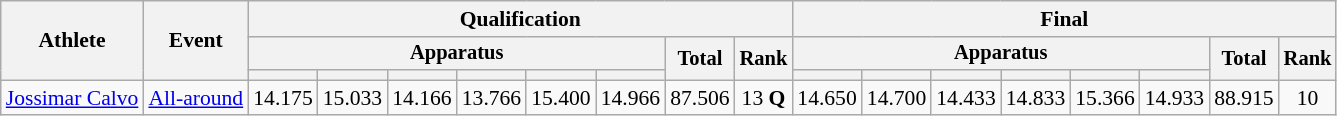<table class="wikitable" style="font-size:90%">
<tr>
<th rowspan=3>Athlete</th>
<th rowspan=3>Event</th>
<th colspan =8>Qualification</th>
<th colspan =8>Final</th>
</tr>
<tr style="font-size:95%">
<th colspan=6>Apparatus</th>
<th rowspan=2>Total</th>
<th rowspan=2>Rank</th>
<th colspan=6>Apparatus</th>
<th rowspan=2>Total</th>
<th rowspan=2>Rank</th>
</tr>
<tr style="font-size:95%">
<th></th>
<th></th>
<th></th>
<th></th>
<th></th>
<th></th>
<th></th>
<th></th>
<th></th>
<th></th>
<th></th>
<th></th>
</tr>
<tr align=center>
<td align=left><a href='#'>Jossimar Calvo</a></td>
<td align=left><a href='#'>All-around</a></td>
<td>14.175</td>
<td>15.033</td>
<td>14.166</td>
<td>13.766</td>
<td>15.400</td>
<td>14.966</td>
<td>87.506</td>
<td>13 <strong>Q</strong></td>
<td>14.650</td>
<td>14.700</td>
<td>14.433</td>
<td>14.833</td>
<td>15.366</td>
<td>14.933</td>
<td>88.915</td>
<td>10</td>
</tr>
</table>
